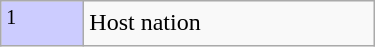<table class="wikitable" style="border:solid 1px #AAAAAA;" width="250px">
<tr>
<td style="background:#ccccff; width:3em;"><sup>1</sup></td>
<td>Host nation</td>
</tr>
</table>
